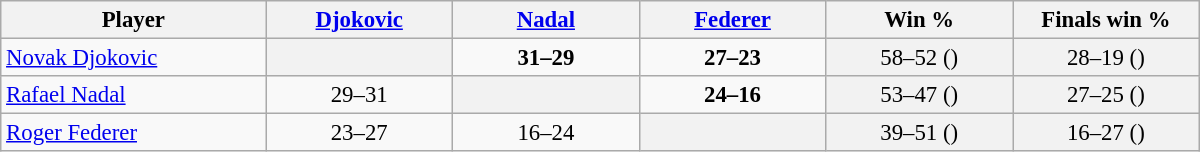<table class="wikitable nowrap" style="text-align: center; width: 800px; font-size:95%;">
<tr>
<th width="145">Player</th>
<th width="100"> <a href='#'>Djokovic</a></th>
<th width="100"> <a href='#'>Nadal</a></th>
<th width="100"> <a href='#'>Federer</a></th>
<th width="100">Win %</th>
<th width="100">Finals win %</th>
</tr>
<tr>
<td style="text-align:left"> <a href='#'>Novak Djokovic</a></td>
<th></th>
<td><strong>31–29</strong></td>
<td><strong>27–23</strong></td>
<td bgcolor="#F2F2F2">58–52 ()</td>
<td bgcolor="#F2F2F2">28–19 ()</td>
</tr>
<tr>
<td style="text-align:left"> <a href='#'>Rafael Nadal</a></td>
<td>29–31</td>
<th></th>
<td><strong>24–16</strong></td>
<td bgcolor="#F2F2F2">53–47 ()</td>
<td bgcolor="#F2F2F2">27–25 ()</td>
</tr>
<tr>
<td style="text-align:left"> <a href='#'>Roger Federer</a></td>
<td>23–27</td>
<td>16–24</td>
<th></th>
<td bgcolor="#F2F2F2">39–51 ()</td>
<td bgcolor="#F2F2F2">16–27 ()</td>
</tr>
</table>
